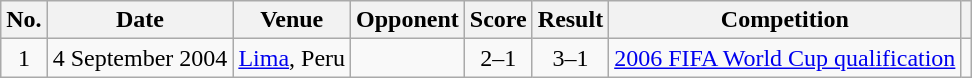<table class="wikitable sortable">
<tr>
<th scope="col">No.</th>
<th scope="col">Date</th>
<th scope="col">Venue</th>
<th scope="col">Opponent</th>
<th scope="col">Score</th>
<th scope="col">Result</th>
<th scope="col">Competition</th>
<th scope="col" class="unsortable"></th>
</tr>
<tr>
<td align="center">1</td>
<td>4 September 2004</td>
<td><a href='#'>Lima</a>, Peru</td>
<td></td>
<td align="center">2–1</td>
<td align="center">3–1</td>
<td><a href='#'>2006 FIFA World Cup qualification</a></td>
<td></td>
</tr>
</table>
